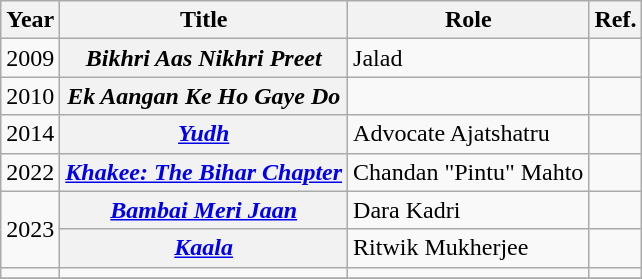<table class="wikitable sortable plainrowheaders">
<tr>
<th>Year</th>
<th>Title</th>
<th>Role</th>
<th class="unsortable">Ref.</th>
</tr>
<tr>
<td>2009</td>
<th scope="row"><em>Bikhri Aas Nikhri Preet</em></th>
<td>Jalad</td>
<td></td>
</tr>
<tr>
<td>2010</td>
<th scope="row"><em>Ek Aangan Ke Ho Gaye Do </em></th>
<td></td>
<td></td>
</tr>
<tr>
<td>2014</td>
<th scope="row"><em><a href='#'>Yudh</a></em></th>
<td>Advocate Ajatshatru</td>
<td></td>
</tr>
<tr>
<td>2022</td>
<th scope="row"><em><a href='#'>Khakee: The Bihar Chapter</a></em></th>
<td>Chandan "Pintu" Mahto</td>
<td></td>
</tr>
<tr>
<td rowspan="2">2023</td>
<th scope="row"><em><a href='#'>Bambai Meri Jaan</a></em></th>
<td>Dara Kadri</td>
<td></td>
</tr>
<tr>
<th scope="row"><em><a href='#'>Kaala</a></em></th>
<td>Ritwik Mukherjee</td>
<td></td>
</tr>
<tr>
<td></td>
<td></td>
<td></td>
<td></td>
</tr>
<tr>
</tr>
</table>
